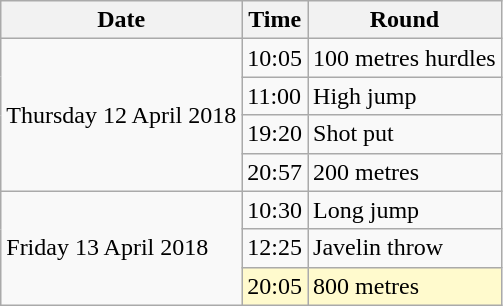<table class="wikitable">
<tr>
<th>Date</th>
<th>Time</th>
<th>Round</th>
</tr>
<tr>
<td rowspan=4>Thursday 12 April 2018</td>
<td>10:05</td>
<td>100 metres hurdles</td>
</tr>
<tr>
<td>11:00</td>
<td>High jump</td>
</tr>
<tr>
<td>19:20</td>
<td>Shot put</td>
</tr>
<tr>
<td>20:57</td>
<td>200 metres</td>
</tr>
<tr>
<td rowspan=3>Friday 13 April 2018</td>
<td>10:30</td>
<td>Long jump</td>
</tr>
<tr>
<td>12:25</td>
<td>Javelin throw</td>
</tr>
<tr>
<td style=background:lemonchiffon>20:05</td>
<td style=background:lemonchiffon>800 metres</td>
</tr>
</table>
